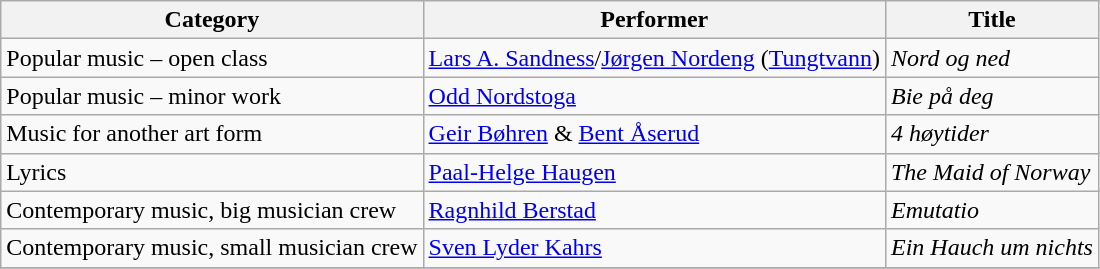<table class="wikitable">
<tr>
<th>Category</th>
<th>Performer</th>
<th>Title</th>
</tr>
<tr -->
<td>Popular music – open class</td>
<td><a href='#'>Lars A. Sandness</a>/<a href='#'>Jørgen Nordeng</a> (<a href='#'>Tungtvann</a>)</td>
<td><em>Nord og ned</em></td>
</tr>
<tr -->
<td>Popular music – minor work</td>
<td><a href='#'>Odd Nordstoga</a></td>
<td><em>Bie på deg</em></td>
</tr>
<tr -->
<td>Music for another art form</td>
<td><a href='#'>Geir Bøhren</a> & <a href='#'>Bent Åserud</a></td>
<td><em>4 høytider</em></td>
</tr>
<tr -->
<td>Lyrics</td>
<td><a href='#'>Paal-Helge Haugen</a></td>
<td><em>The Maid of Norway</em></td>
</tr>
<tr -->
<td>Contemporary music, big musician crew</td>
<td><a href='#'>Ragnhild Berstad</a></td>
<td><em>Emutatio</em></td>
</tr>
<tr -->
<td>Contemporary music, small musician crew</td>
<td><a href='#'>Sven Lyder Kahrs</a></td>
<td><em>Ein Hauch um nichts</em></td>
</tr>
<tr -->
</tr>
</table>
